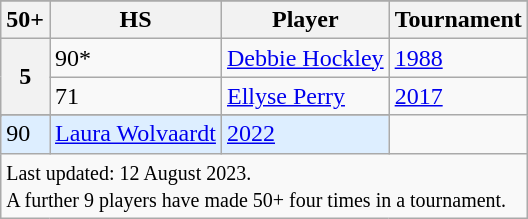<table class="wikitable defaultleft col1center">
<tr>
</tr>
<tr>
<th>50+</th>
<th>HS</th>
<th>Player</th>
<th>Tournament</th>
</tr>
<tr>
<th rowspan=3>5</th>
<td>90*</td>
<td> <a href='#'>Debbie Hockley</a></td>
<td><a href='#'>1988</a></td>
</tr>
<tr>
<td>71</td>
<td> <a href='#'>Ellyse Perry</a></td>
<td><a href='#'>2017</a></td>
</tr>
<tr>
</tr>
<tr>
</tr>
<tr style="background-color:#def;">
<td>90</td>
<td> <a href='#'>Laura Wolvaardt</a></td>
<td><a href='#'>2022</a></td>
</tr>
<tr>
<td colspan=4 style="text-align:left;"><small>Last updated: 12 August 2023.</small><br><small>A further 9 players have made 50+ four times in a tournament.</small></td>
</tr>
</table>
